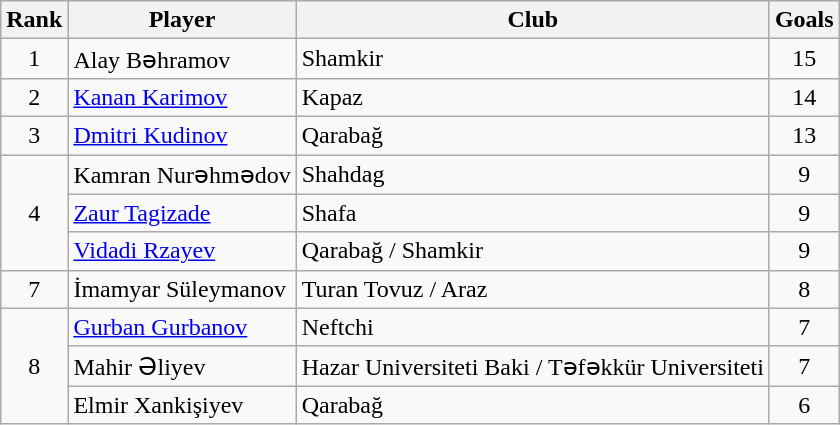<table class="wikitable" style="text-align:center">
<tr>
<th>Rank</th>
<th>Player</th>
<th>Club</th>
<th>Goals</th>
</tr>
<tr>
<td>1</td>
<td align="left"> Alay Bəhramov</td>
<td align="left">Shamkir</td>
<td>15</td>
</tr>
<tr>
<td>2</td>
<td align="left"> <a href='#'>Kanan Karimov</a></td>
<td align="left">Kapaz</td>
<td>14</td>
</tr>
<tr>
<td>3</td>
<td align="left"> <a href='#'>Dmitri Kudinov</a></td>
<td align="left">Qarabağ</td>
<td>13</td>
</tr>
<tr>
<td rowspan="3">4</td>
<td align="left"> Kamran Nurəhmədov</td>
<td align="left">Shahdag</td>
<td>9</td>
</tr>
<tr>
<td align="left"> <a href='#'>Zaur Tagizade</a></td>
<td align="left">Shafa</td>
<td>9</td>
</tr>
<tr>
<td align="left"> <a href='#'>Vidadi Rzayev</a></td>
<td align="left">Qarabağ / Shamkir</td>
<td>9</td>
</tr>
<tr>
<td>7</td>
<td align="left"> İmamyar Süleymanov</td>
<td align="left">Turan Tovuz / Araz</td>
<td>8</td>
</tr>
<tr>
<td rowspan="3">8</td>
<td align="left"> <a href='#'>Gurban Gurbanov</a></td>
<td align="left">Neftchi</td>
<td>7</td>
</tr>
<tr>
<td align="left"> Mahir Əliyev</td>
<td align="left">Hazar Universiteti Baki / Təfəkkür Universiteti</td>
<td>7</td>
</tr>
<tr>
<td align="left"> Elmir Xankişiyev</td>
<td align="left">Qarabağ</td>
<td>6</td>
</tr>
</table>
